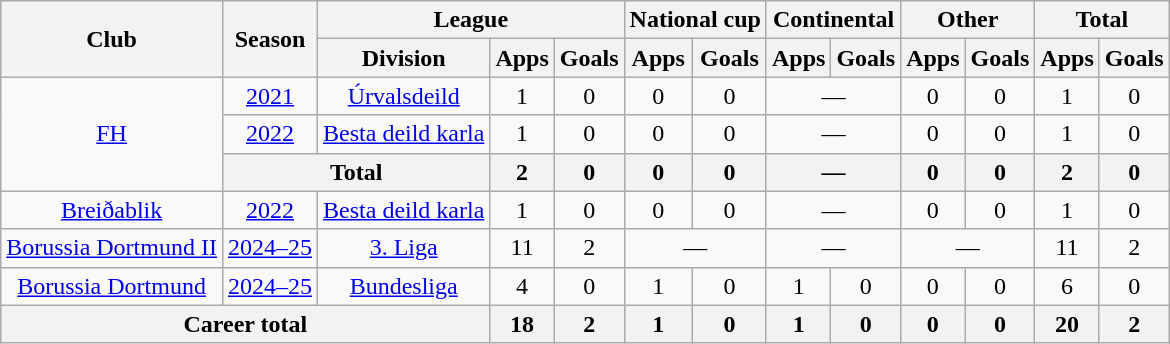<table class=wikitable style=text-align:center>
<tr>
<th rowspan=2>Club</th>
<th rowspan=2>Season</th>
<th colspan=3>League</th>
<th colspan=2>National cup</th>
<th colspan=2>Continental</th>
<th colspan=2>Other</th>
<th colspan=2>Total</th>
</tr>
<tr>
<th>Division</th>
<th>Apps</th>
<th>Goals</th>
<th>Apps</th>
<th>Goals</th>
<th>Apps</th>
<th>Goals</th>
<th>Apps</th>
<th>Goals</th>
<th>Apps</th>
<th>Goals</th>
</tr>
<tr>
<td rowspan=3><a href='#'>FH</a></td>
<td><a href='#'>2021</a></td>
<td><a href='#'>Úrvalsdeild</a></td>
<td>1</td>
<td>0</td>
<td>0</td>
<td>0</td>
<td colspan="2">—</td>
<td>0</td>
<td>0</td>
<td>1</td>
<td>0</td>
</tr>
<tr>
<td><a href='#'>2022</a></td>
<td><a href='#'>Besta deild karla</a></td>
<td>1</td>
<td>0</td>
<td>0</td>
<td>0</td>
<td colspan="2">—</td>
<td>0</td>
<td>0</td>
<td>1</td>
<td>0</td>
</tr>
<tr>
<th colspan=2>Total</th>
<th>2</th>
<th>0</th>
<th>0</th>
<th>0</th>
<th colspan="2">—</th>
<th>0</th>
<th>0</th>
<th>2</th>
<th>0</th>
</tr>
<tr>
<td><a href='#'>Breiðablik</a></td>
<td><a href='#'>2022</a></td>
<td><a href='#'>Besta deild karla</a></td>
<td>1</td>
<td>0</td>
<td>0</td>
<td>0</td>
<td colspan="2">—</td>
<td>0</td>
<td>0</td>
<td>1</td>
<td>0</td>
</tr>
<tr>
<td><a href='#'>Borussia Dortmund II</a></td>
<td><a href='#'>2024–25</a></td>
<td><a href='#'>3. Liga</a></td>
<td>11</td>
<td>2</td>
<td colspan="2">—</td>
<td colspan="2">—</td>
<td colspan="2">—</td>
<td>11</td>
<td>2</td>
</tr>
<tr>
<td><a href='#'>Borussia Dortmund</a></td>
<td><a href='#'>2024–25</a></td>
<td><a href='#'>Bundesliga</a></td>
<td>4</td>
<td>0</td>
<td>1</td>
<td>0</td>
<td>1</td>
<td>0</td>
<td>0</td>
<td>0</td>
<td>6</td>
<td>0</td>
</tr>
<tr>
<th colspan=3>Career total</th>
<th>18</th>
<th>2</th>
<th>1</th>
<th>0</th>
<th>1</th>
<th>0</th>
<th>0</th>
<th>0</th>
<th>20</th>
<th>2</th>
</tr>
</table>
